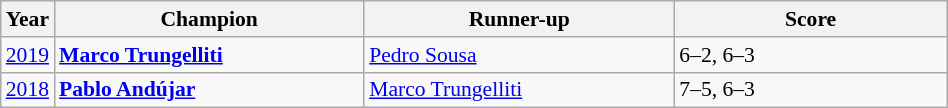<table class="wikitable" style="font-size:90%">
<tr>
<th>Year</th>
<th width="200">Champion</th>
<th width="200">Runner-up</th>
<th width="175">Score</th>
</tr>
<tr>
<td><a href='#'>2019</a></td>
<td> <strong><a href='#'>Marco Trungelliti</a></strong></td>
<td> <a href='#'>Pedro Sousa</a></td>
<td>6–2, 6–3</td>
</tr>
<tr>
<td><a href='#'>2018</a></td>
<td> <strong><a href='#'>Pablo Andújar</a></strong></td>
<td> <a href='#'>Marco Trungelliti</a></td>
<td>7–5, 6–3</td>
</tr>
</table>
